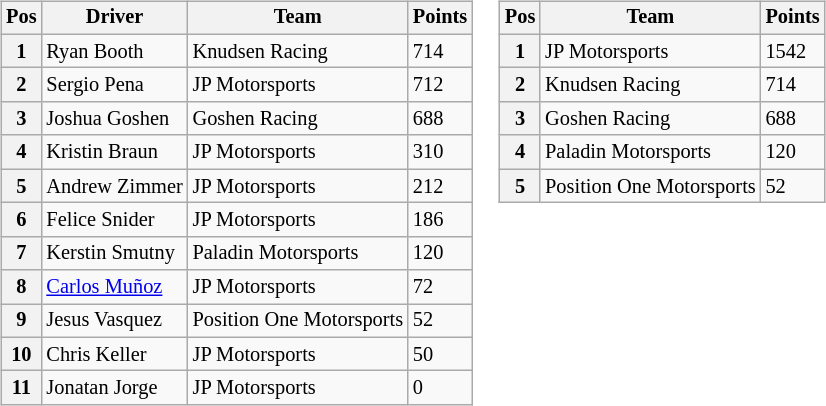<table>
<tr>
<td><br><table class="wikitable" style="font-size:85%">
<tr>
<th>Pos</th>
<th>Driver</th>
<th>Team</th>
<th>Points</th>
</tr>
<tr>
<th>1</th>
<td> Ryan Booth</td>
<td>Knudsen Racing</td>
<td>714</td>
</tr>
<tr>
<th>2</th>
<td> Sergio Pena</td>
<td>JP Motorsports</td>
<td>712</td>
</tr>
<tr>
<th>3</th>
<td> Joshua Goshen</td>
<td>Goshen Racing</td>
<td>688</td>
</tr>
<tr>
<th>4</th>
<td> Kristin Braun</td>
<td>JP Motorsports</td>
<td>310</td>
</tr>
<tr>
<th>5</th>
<td> Andrew Zimmer</td>
<td>JP Motorsports</td>
<td>212</td>
</tr>
<tr>
<th>6</th>
<td> Felice Snider</td>
<td>JP Motorsports</td>
<td>186</td>
</tr>
<tr>
<th>7</th>
<td> Kerstin Smutny</td>
<td>Paladin Motorsports</td>
<td>120</td>
</tr>
<tr>
<th>8</th>
<td> <a href='#'>Carlos Muñoz</a></td>
<td>JP Motorsports</td>
<td>72</td>
</tr>
<tr>
<th>9</th>
<td> Jesus Vasquez</td>
<td>Position One Motorsports</td>
<td>52</td>
</tr>
<tr>
<th>10</th>
<td> Chris Keller</td>
<td>JP Motorsports</td>
<td>50</td>
</tr>
<tr>
<th>11</th>
<td> Jonatan Jorge</td>
<td>JP Motorsports</td>
<td>0</td>
</tr>
</table>
</td>
<td valign=top><br><table class="wikitable" style="font-size: 85%;">
<tr>
<th>Pos</th>
<th>Team</th>
<th>Points</th>
</tr>
<tr>
<th>1</th>
<td>JP Motorsports</td>
<td>1542</td>
</tr>
<tr>
<th>2</th>
<td>Knudsen Racing</td>
<td>714</td>
</tr>
<tr>
<th>3</th>
<td>Goshen Racing</td>
<td>688</td>
</tr>
<tr>
<th>4</th>
<td>Paladin Motorsports</td>
<td>120</td>
</tr>
<tr>
<th>5</th>
<td>Position One Motorsports</td>
<td>52</td>
</tr>
</table>
</td>
</tr>
</table>
